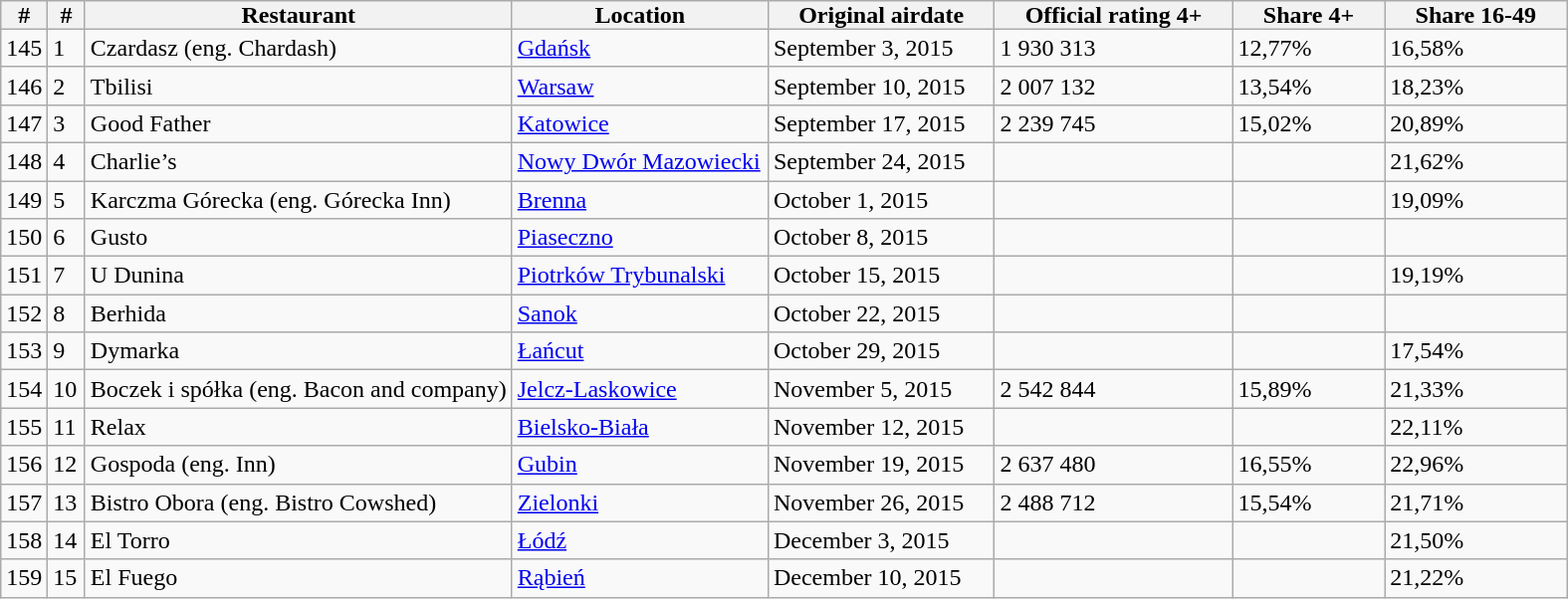<table class=wikitable>
<tr>
<th style="padding: 0px 8px">#</th>
<th style="padding: 0px 8px">#</th>
<th style="padding: 0px 35px">Restaurant</th>
<th style="padding: 0px 55px">Location</th>
<th style="padding: 0px 20px">Original airdate</th>
<th style="padding: 0px 20px">Official rating 4+</th>
<th style="padding: 0px 20px">Share 4+</th>
<th style="padding: 0px 20px">Share 16-49</th>
</tr>
<tr>
<td>145</td>
<td>1</td>
<td>Czardasz (eng. Chardash)</td>
<td><a href='#'>Gdańsk</a></td>
<td>September 3, 2015</td>
<td>1 930 313</td>
<td>12,77%</td>
<td>16,58%</td>
</tr>
<tr>
<td>146</td>
<td>2</td>
<td>Tbilisi</td>
<td><a href='#'>Warsaw</a></td>
<td>September 10, 2015</td>
<td>2 007 132</td>
<td>13,54%</td>
<td>18,23%</td>
</tr>
<tr>
<td>147</td>
<td>3</td>
<td>Good Father </td>
<td><a href='#'>Katowice</a></td>
<td>September 17, 2015</td>
<td>2 239 745</td>
<td>15,02%</td>
<td>20,89%</td>
</tr>
<tr>
<td>148</td>
<td>4</td>
<td>Charlie’s </td>
<td><a href='#'>Nowy Dwór Mazowiecki</a></td>
<td>September 24, 2015</td>
<td></td>
<td></td>
<td>21,62%</td>
</tr>
<tr>
<td>149</td>
<td>5</td>
<td>Karczma Górecka (eng. Górecka Inn) </td>
<td><a href='#'>Brenna</a></td>
<td>October 1, 2015</td>
<td></td>
<td></td>
<td>19,09%</td>
</tr>
<tr>
<td>150</td>
<td>6</td>
<td>Gusto </td>
<td><a href='#'>Piaseczno</a></td>
<td>October 8, 2015</td>
<td></td>
<td></td>
<td></td>
</tr>
<tr>
<td>151</td>
<td>7</td>
<td>U Dunina </td>
<td><a href='#'>Piotrków Trybunalski</a></td>
<td>October 15, 2015</td>
<td></td>
<td></td>
<td>19,19%</td>
</tr>
<tr>
<td>152</td>
<td>8</td>
<td>Berhida </td>
<td><a href='#'>Sanok</a></td>
<td>October 22, 2015</td>
<td></td>
<td></td>
<td></td>
</tr>
<tr>
<td>153</td>
<td>9</td>
<td>Dymarka </td>
<td><a href='#'>Łańcut</a></td>
<td>October 29, 2015</td>
<td></td>
<td></td>
<td>17,54%</td>
</tr>
<tr>
<td>154</td>
<td>10</td>
<td>Boczek i spółka (eng. Bacon and company) </td>
<td><a href='#'>Jelcz-Laskowice</a></td>
<td>November 5, 2015</td>
<td>2 542 844</td>
<td>15,89%</td>
<td>21,33%</td>
</tr>
<tr>
<td>155</td>
<td>11</td>
<td>Relax </td>
<td><a href='#'>Bielsko-Biała</a></td>
<td>November 12, 2015</td>
<td></td>
<td></td>
<td>22,11%</td>
</tr>
<tr>
<td>156</td>
<td>12</td>
<td>Gospoda (eng. Inn) </td>
<td><a href='#'>Gubin</a></td>
<td>November 19, 2015</td>
<td>2 637 480</td>
<td>16,55%</td>
<td>22,96%</td>
</tr>
<tr>
<td>157</td>
<td>13</td>
<td>Bistro Obora (eng. Bistro Cowshed) </td>
<td><a href='#'>Zielonki</a></td>
<td>November 26, 2015</td>
<td>2 488 712</td>
<td>15,54%</td>
<td>21,71%</td>
</tr>
<tr>
<td>158</td>
<td>14</td>
<td>El Torro</td>
<td><a href='#'>Łódź</a></td>
<td>December 3, 2015</td>
<td></td>
<td></td>
<td>21,50%</td>
</tr>
<tr>
<td>159</td>
<td>15</td>
<td>El Fuego </td>
<td><a href='#'>Rąbień</a></td>
<td>December 10, 2015</td>
<td></td>
<td></td>
<td>21,22%</td>
</tr>
</table>
